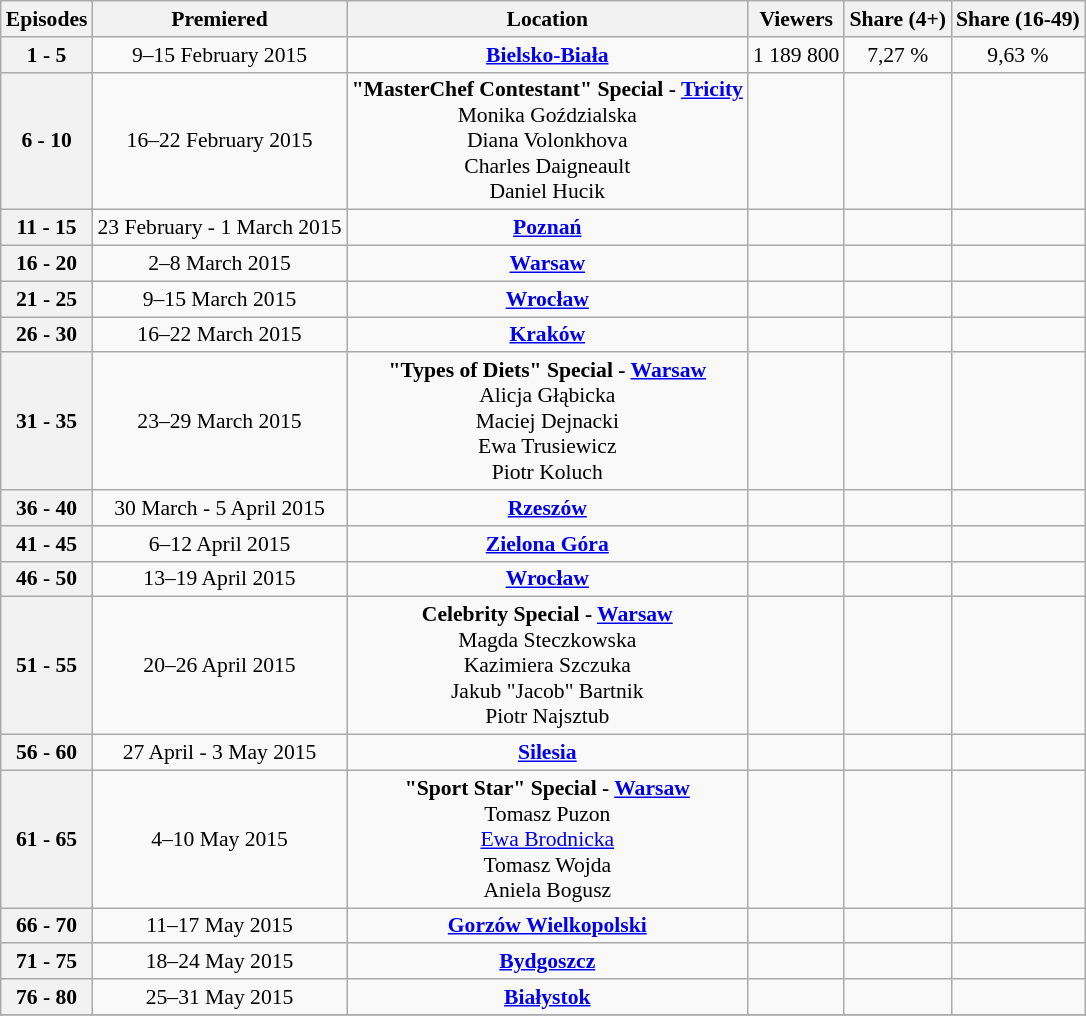<table class="wikitable" style="font-size:90%; text-align:center">
<tr>
<th>Episodes</th>
<th>Premiered</th>
<th>Location</th>
<th>Viewers</th>
<th>Share (4+)</th>
<th>Share (16-49)</th>
</tr>
<tr>
<th>1 - 5</th>
<td>9–15 February 2015</td>
<td><strong><a href='#'>Bielsko-Biała</a></strong></td>
<td>1 189 800</td>
<td>7,27 %</td>
<td>9,63 %</td>
</tr>
<tr>
<th>6 - 10</th>
<td>16–22 February 2015</td>
<td><strong>"MasterChef Contestant" Special - <a href='#'>Tricity</a></strong> <br> Monika Goździalska <br> Diana Volonkhova <br> Charles Daigneault <br> Daniel Hucik</td>
<td></td>
<td></td>
<td></td>
</tr>
<tr>
<th>11 - 15</th>
<td>23 February - 1 March 2015</td>
<td><strong><a href='#'>Poznań</a></strong></td>
<td></td>
<td></td>
<td></td>
</tr>
<tr>
<th>16 - 20</th>
<td>2–8 March 2015</td>
<td><strong><a href='#'>Warsaw</a></strong></td>
<td></td>
<td></td>
<td></td>
</tr>
<tr>
<th>21 - 25</th>
<td>9–15 March 2015</td>
<td><strong><a href='#'>Wrocław</a></strong></td>
<td></td>
<td></td>
<td></td>
</tr>
<tr>
<th>26 - 30</th>
<td>16–22 March 2015</td>
<td><strong><a href='#'>Kraków</a></strong></td>
<td></td>
<td></td>
<td></td>
</tr>
<tr>
<th>31 - 35</th>
<td>23–29 March 2015</td>
<td><strong>"Types of Diets" Special - <a href='#'>Warsaw</a></strong> <br> Alicja Głąbicka <br> Maciej Dejnacki <br> Ewa Trusiewicz <br> Piotr Koluch</td>
<td></td>
<td></td>
<td></td>
</tr>
<tr>
<th>36 - 40</th>
<td>30 March - 5 April 2015</td>
<td><strong><a href='#'>Rzeszów</a></strong></td>
<td></td>
<td></td>
<td></td>
</tr>
<tr>
<th>41 - 45</th>
<td>6–12 April 2015</td>
<td><strong><a href='#'>Zielona Góra</a></strong></td>
<td></td>
<td></td>
<td></td>
</tr>
<tr>
<th>46 - 50</th>
<td>13–19 April 2015</td>
<td><strong><a href='#'>Wrocław</a></strong></td>
<td></td>
<td></td>
<td></td>
</tr>
<tr>
<th>51 - 55</th>
<td>20–26 April 2015</td>
<td><strong>Celebrity Special - <a href='#'>Warsaw</a></strong> <br> Magda Steczkowska <br> Kazimiera Szczuka <br> Jakub "Jacob" Bartnik <br> Piotr Najsztub</td>
<td></td>
<td></td>
<td></td>
</tr>
<tr>
<th>56 - 60</th>
<td>27 April - 3 May 2015</td>
<td><strong><a href='#'>Silesia</a></strong></td>
<td></td>
<td></td>
<td></td>
</tr>
<tr>
<th>61 - 65</th>
<td>4–10 May 2015</td>
<td><strong>"Sport Star" Special - <a href='#'>Warsaw</a></strong> <br> Tomasz Puzon <br> <a href='#'>Ewa Brodnicka</a> <br> Tomasz Wojda <br> Aniela Bogusz</td>
<td></td>
<td></td>
<td></td>
</tr>
<tr>
<th>66 - 70</th>
<td>11–17 May 2015</td>
<td><strong><a href='#'>Gorzów Wielkopolski</a></strong></td>
<td></td>
<td></td>
<td></td>
</tr>
<tr>
<th>71 - 75</th>
<td>18–24 May 2015</td>
<td><strong><a href='#'>Bydgoszcz</a></strong></td>
<td></td>
<td></td>
<td></td>
</tr>
<tr>
<th>76 - 80</th>
<td>25–31 May 2015</td>
<td><strong><a href='#'>Białystok</a></strong></td>
<td></td>
<td></td>
<td></td>
</tr>
<tr>
</tr>
</table>
